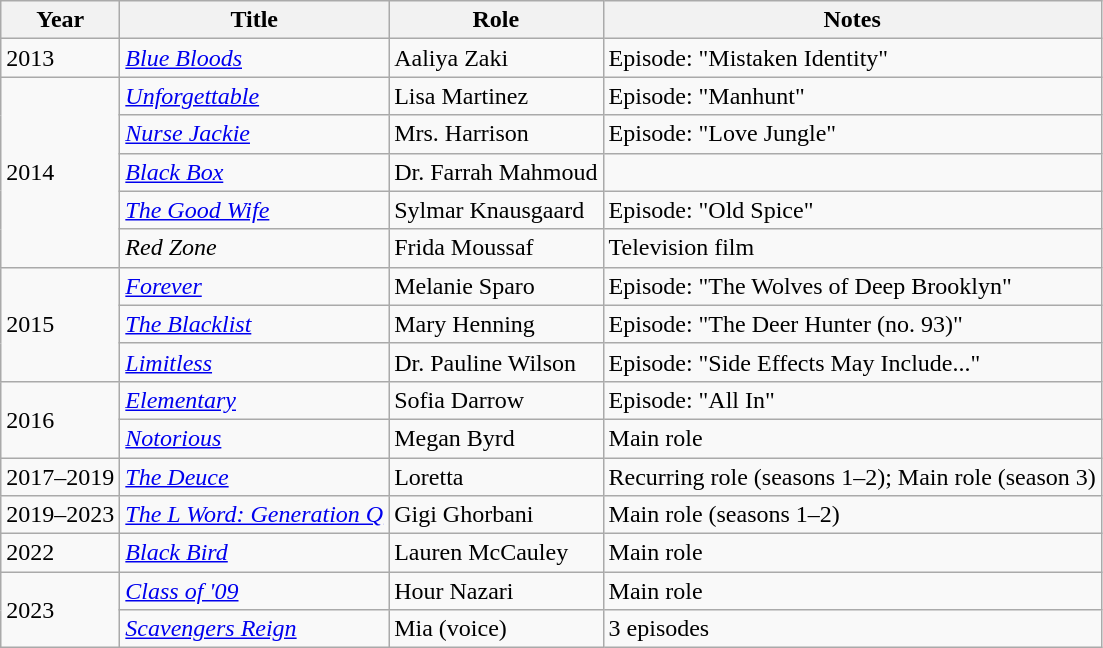<table class="wikitable sortable">
<tr>
<th>Year</th>
<th>Title</th>
<th>Role</th>
<th class="unsortable">Notes</th>
</tr>
<tr>
<td>2013</td>
<td><em><a href='#'>Blue Bloods</a></em></td>
<td>Aaliya Zaki</td>
<td>Episode: "Mistaken Identity"</td>
</tr>
<tr>
<td rowspan="5">2014</td>
<td><em><a href='#'>Unforgettable</a></em></td>
<td>Lisa Martinez</td>
<td>Episode: "Manhunt"</td>
</tr>
<tr>
<td><em><a href='#'>Nurse Jackie</a></em></td>
<td>Mrs. Harrison</td>
<td>Episode: "Love Jungle"</td>
</tr>
<tr>
<td><em><a href='#'>Black Box</a></em></td>
<td>Dr. Farrah Mahmoud</td>
<td></td>
</tr>
<tr>
<td><em><a href='#'>The Good Wife</a></em></td>
<td>Sylmar Knausgaard</td>
<td>Episode: "Old Spice"</td>
</tr>
<tr>
<td><em>Red Zone</em></td>
<td>Frida Moussaf</td>
<td>Television film</td>
</tr>
<tr>
<td rowspan="3">2015</td>
<td><em><a href='#'>Forever</a></em></td>
<td>Melanie Sparo</td>
<td>Episode: "The Wolves of Deep Brooklyn"</td>
</tr>
<tr>
<td><em><a href='#'>The Blacklist</a></em></td>
<td>Mary Henning</td>
<td>Episode: "The Deer Hunter (no. 93)"</td>
</tr>
<tr>
<td><em><a href='#'>Limitless</a></em></td>
<td>Dr. Pauline Wilson</td>
<td>Episode: "Side Effects May Include..."</td>
</tr>
<tr>
<td rowspan="2">2016</td>
<td><em><a href='#'>Elementary</a></em></td>
<td>Sofia Darrow</td>
<td>Episode: "All In"</td>
</tr>
<tr>
<td><em><a href='#'>Notorious</a></em></td>
<td>Megan Byrd</td>
<td>Main role</td>
</tr>
<tr>
<td>2017–2019</td>
<td><em><a href='#'>The Deuce</a></em></td>
<td>Loretta</td>
<td>Recurring role (seasons 1–2); Main role (season 3)</td>
</tr>
<tr>
<td>2019–2023</td>
<td><em><a href='#'>The L Word: Generation Q</a></em></td>
<td>Gigi Ghorbani</td>
<td>Main role (seasons 1–2)</td>
</tr>
<tr>
<td>2022</td>
<td><em><a href='#'>Black Bird</a></em></td>
<td>Lauren McCauley</td>
<td>Main role</td>
</tr>
<tr>
<td rowspan="2">2023</td>
<td><em><a href='#'>Class of '09</a></em></td>
<td>Hour Nazari</td>
<td>Main role</td>
</tr>
<tr>
<td><em><a href='#'>Scavengers Reign</a></em></td>
<td>Mia (voice)</td>
<td>3 episodes</td>
</tr>
</table>
